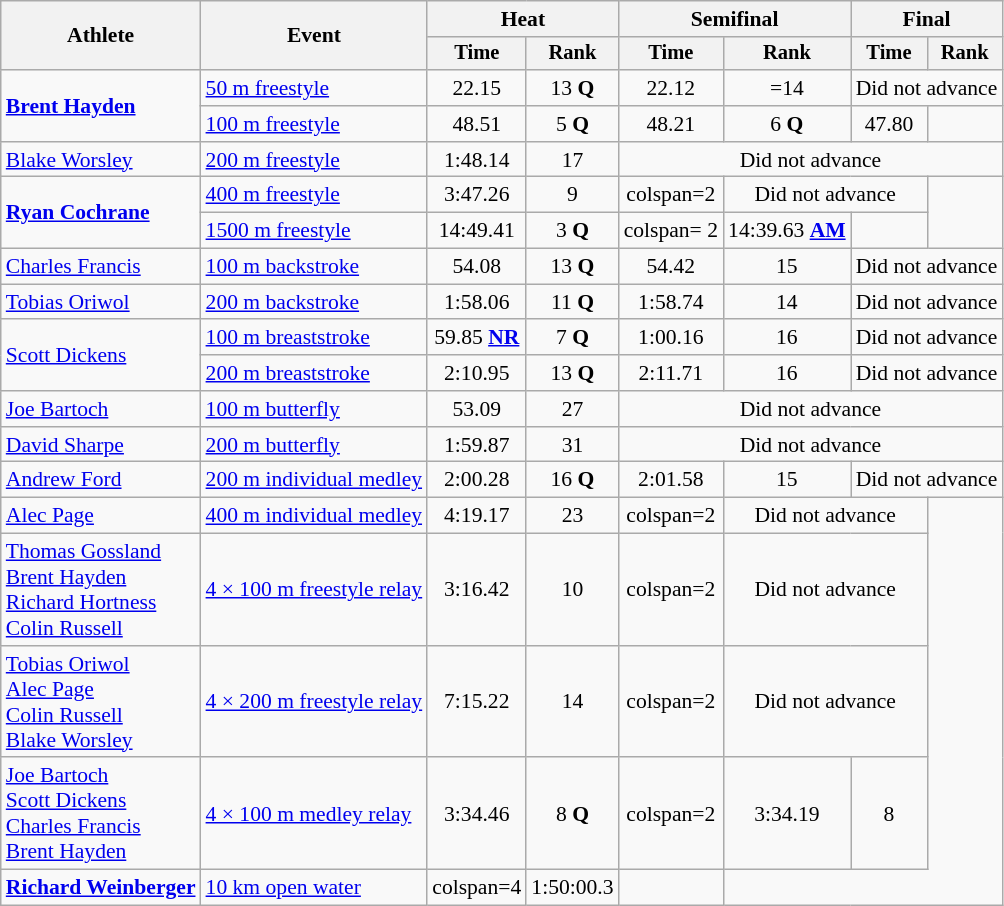<table class=wikitable style="font-size:90%">
<tr>
<th rowspan=2>Athlete</th>
<th rowspan=2>Event</th>
<th colspan="2">Heat</th>
<th colspan="2">Semifinal</th>
<th colspan="2">Final</th>
</tr>
<tr style="font-size:95%">
<th>Time</th>
<th>Rank</th>
<th>Time</th>
<th>Rank</th>
<th>Time</th>
<th>Rank</th>
</tr>
<tr align=center>
<td align=left rowspan=2><strong><a href='#'>Brent Hayden</a></strong></td>
<td align=left><a href='#'>50 m freestyle</a></td>
<td>22.15</td>
<td>13 <strong>Q</strong></td>
<td>22.12</td>
<td>=14</td>
<td colspan=2>Did not advance</td>
</tr>
<tr align=center>
<td align=left><a href='#'>100 m freestyle</a></td>
<td>48.51</td>
<td>5 <strong>Q</strong></td>
<td>48.21</td>
<td>6 <strong>Q</strong></td>
<td>47.80</td>
<td></td>
</tr>
<tr align=center>
<td align=left><a href='#'>Blake Worsley</a></td>
<td align=left><a href='#'>200 m freestyle</a></td>
<td>1:48.14</td>
<td>17</td>
<td colspan=4>Did not advance</td>
</tr>
<tr align=center>
<td align=left rowspan=2><strong><a href='#'>Ryan Cochrane</a></strong></td>
<td align=left><a href='#'>400 m freestyle</a></td>
<td>3:47.26</td>
<td>9</td>
<td>colspan=2 </td>
<td colspan=2>Did not advance</td>
</tr>
<tr align=center>
<td align=left><a href='#'>1500 m freestyle</a></td>
<td>14:49.41</td>
<td>3 <strong>Q</strong></td>
<td>colspan= 2 </td>
<td>14:39.63 <strong><a href='#'>AM</a></strong></td>
<td></td>
</tr>
<tr align=center>
<td align=left><a href='#'>Charles Francis</a></td>
<td align=left><a href='#'>100 m backstroke</a></td>
<td>54.08</td>
<td>13 <strong>Q</strong></td>
<td>54.42</td>
<td>15</td>
<td colspan=2>Did not advance</td>
</tr>
<tr align=center>
<td align=left><a href='#'>Tobias Oriwol</a></td>
<td align=left><a href='#'>200 m backstroke</a></td>
<td>1:58.06</td>
<td>11 <strong>Q</strong></td>
<td>1:58.74</td>
<td>14</td>
<td colspan=2>Did not advance</td>
</tr>
<tr align=center>
<td align=left rowspan=2><a href='#'>Scott Dickens</a></td>
<td align=left><a href='#'>100 m breaststroke</a></td>
<td>59.85 <strong><a href='#'>NR</a></strong></td>
<td>7 <strong>Q</strong></td>
<td>1:00.16</td>
<td>16</td>
<td colspan=2>Did not advance</td>
</tr>
<tr align=center>
<td align=left><a href='#'>200 m breaststroke</a></td>
<td>2:10.95</td>
<td>13 <strong>Q</strong></td>
<td>2:11.71</td>
<td>16</td>
<td colspan=2>Did not advance</td>
</tr>
<tr align=center>
<td align=left><a href='#'>Joe Bartoch</a></td>
<td align=left><a href='#'>100 m butterfly</a></td>
<td>53.09</td>
<td>27</td>
<td colspan=4>Did not advance</td>
</tr>
<tr align=center>
<td align=left><a href='#'>David Sharpe</a></td>
<td align=left><a href='#'>200 m butterfly</a></td>
<td>1:59.87</td>
<td>31</td>
<td colspan=4>Did not advance</td>
</tr>
<tr align=center>
<td align=left><a href='#'>Andrew Ford</a></td>
<td align=left><a href='#'>200 m individual medley</a></td>
<td>2:00.28</td>
<td>16 <strong>Q</strong></td>
<td>2:01.58</td>
<td>15</td>
<td colspan=2>Did not advance</td>
</tr>
<tr align=center>
<td align=left><a href='#'>Alec Page</a></td>
<td align=left><a href='#'>400 m individual medley</a></td>
<td>4:19.17</td>
<td>23</td>
<td>colspan=2 </td>
<td colspan=2>Did not advance</td>
</tr>
<tr align=center>
<td align=left><a href='#'>Thomas Gossland</a><br><a href='#'>Brent Hayden</a><br><a href='#'>Richard Hortness</a><br><a href='#'>Colin Russell</a></td>
<td align=left><a href='#'>4 × 100 m freestyle relay</a></td>
<td>3:16.42</td>
<td>10</td>
<td>colspan=2 </td>
<td colspan=2>Did not advance</td>
</tr>
<tr align=center>
<td align=left><a href='#'>Tobias Oriwol</a><br><a href='#'>Alec Page</a><br><a href='#'>Colin Russell</a><br><a href='#'>Blake Worsley</a></td>
<td align=left><a href='#'>4 × 200 m freestyle relay</a></td>
<td>7:15.22</td>
<td>14</td>
<td>colspan=2 </td>
<td colspan=2>Did not advance</td>
</tr>
<tr align=center>
<td align=left><a href='#'>Joe Bartoch</a><br><a href='#'>Scott Dickens</a><br><a href='#'>Charles Francis</a><br><a href='#'>Brent Hayden</a></td>
<td align=left><a href='#'>4 × 100 m medley relay</a></td>
<td>3:34.46</td>
<td>8 <strong>Q</strong></td>
<td>colspan=2 </td>
<td>3:34.19</td>
<td>8</td>
</tr>
<tr align=center>
<td align=left><strong><a href='#'>Richard Weinberger</a></strong></td>
<td align=left><a href='#'>10 km open water</a></td>
<td>colspan=4 </td>
<td>1:50:00.3</td>
<td></td>
</tr>
</table>
